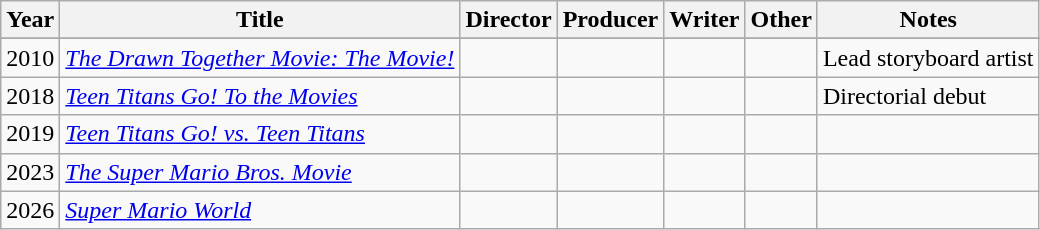<table class="wikitable">
<tr>
<th>Year</th>
<th>Title</th>
<th>Director</th>
<th>Producer</th>
<th>Writer</th>
<th>Other</th>
<th>Notes</th>
</tr>
<tr>
</tr>
<tr>
<td>2010</td>
<td><em><a href='#'>The Drawn Together Movie: The Movie!</a></em></td>
<td></td>
<td></td>
<td></td>
<td></td>
<td>Lead storyboard artist</td>
</tr>
<tr>
<td>2018</td>
<td><em><a href='#'>Teen Titans Go! To the Movies</a></em></td>
<td></td>
<td></td>
<td></td>
<td></td>
<td>Directorial debut</td>
</tr>
<tr>
<td>2019</td>
<td><em><a href='#'>Teen Titans Go! vs. Teen Titans</a></em></td>
<td></td>
<td></td>
<td></td>
<td></td>
<td></td>
</tr>
<tr>
<td>2023</td>
<td><em><a href='#'>The Super Mario Bros. Movie</a></em></td>
<td></td>
<td></td>
<td></td>
<td></td>
<td></td>
</tr>
<tr>
<td>2026</td>
<td><em><a href='#'>Super Mario World</a></em></td>
<td></td>
<td></td>
<td></td>
<td></td>
<td></td>
</tr>
</table>
